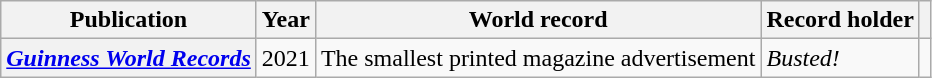<table class="wikitable sortable plainrowheaders">
<tr>
<th scope="col">Publication</th>
<th scope="col">Year</th>
<th scope="col">World record</th>
<th scope="col">Record holder</th>
<th scope="col" class="unsortable"></th>
</tr>
<tr>
<th scope="row"><em><a href='#'>Guinness World Records</a></em></th>
<td style="text-align:center">2021</td>
<td>The smallest printed magazine advertisement</td>
<td><em>Busted!</em></td>
<td style="text-align:center"></td>
</tr>
</table>
